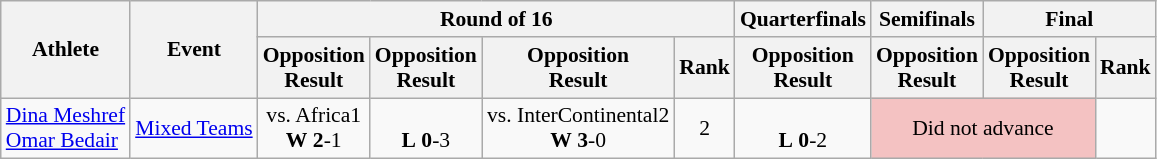<table class="wikitable" border="1" style="font-size:90%">
<tr>
<th rowspan=2>Athlete</th>
<th rowspan=2>Event</th>
<th colspan=4>Round of 16</th>
<th>Quarterfinals</th>
<th>Semifinals</th>
<th colspan=2>Final</th>
</tr>
<tr>
<th>Opposition<br>Result</th>
<th>Opposition<br>Result</th>
<th>Opposition<br>Result</th>
<th>Rank</th>
<th>Opposition<br>Result</th>
<th>Opposition<br>Result</th>
<th>Opposition<br>Result</th>
<th>Rank</th>
</tr>
<tr>
<td><a href='#'>Dina Meshref</a> <br> <a href='#'>Omar Bedair</a></td>
<td><a href='#'>Mixed Teams</a></td>
<td align=center>vs. Africa1 <br> <strong>W</strong> <strong>2</strong>-1</td>
<td align=center> <br> <strong>L</strong> <strong>0</strong>-3</td>
<td align=center>vs. InterContinental2 <br> <strong>W</strong> <strong>3</strong>-0</td>
<td align=center>2</td>
<td align=center><br> <strong>L</strong> <strong>0</strong>-2</td>
<td bgcolor="f4c2c2"  colspan=2 align=center>Did not advance</td>
<td align=center></td>
</tr>
</table>
